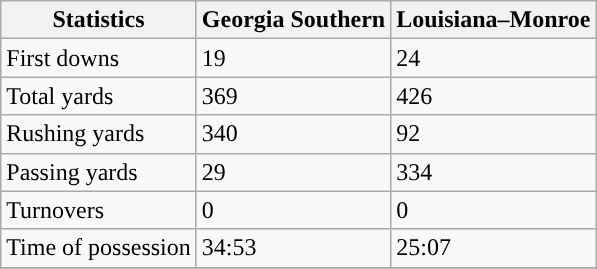<table class="wikitable">
<tr>
<th>Statistics</th>
<th>Georgia Southern</th>
<th>Louisiana–Monroe</th>
</tr>
<tr>
<td>First downs</td>
<td>19</td>
<td>24</td>
</tr>
<tr>
<td>Total yards</td>
<td>369</td>
<td>426</td>
</tr>
<tr>
<td>Rushing yards</td>
<td>340</td>
<td>92</td>
</tr>
<tr>
<td>Passing yards</td>
<td>29</td>
<td>334</td>
</tr>
<tr>
<td>Turnovers</td>
<td>0</td>
<td>0</td>
</tr>
<tr>
<td>Time of possession</td>
<td>34:53</td>
<td>25:07</td>
</tr>
<tr>
</tr>
</table>
